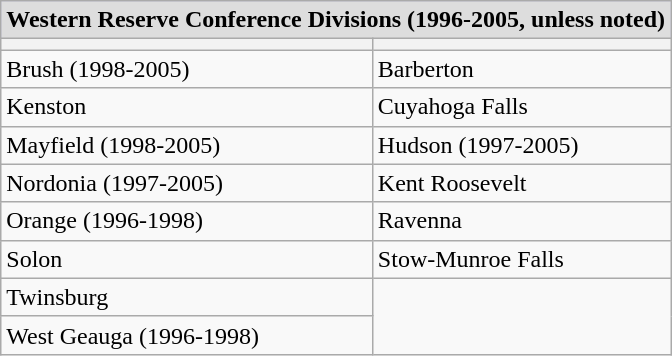<table class="wikitable">
<tr style="background:#ccf;">
<th colspan="4" style="background:#ddd;">Western Reserve Conference Divisions (1996-2005, unless noted)</th>
</tr>
<tr>
<th></th>
<th></th>
</tr>
<tr>
<td>Brush (1998-2005)</td>
<td>Barberton</td>
</tr>
<tr>
<td>Kenston</td>
<td>Cuyahoga Falls</td>
</tr>
<tr>
<td>Mayfield (1998-2005)</td>
<td>Hudson (1997-2005)</td>
</tr>
<tr>
<td>Nordonia (1997-2005)</td>
<td>Kent Roosevelt</td>
</tr>
<tr>
<td>Orange (1996-1998)</td>
<td>Ravenna</td>
</tr>
<tr>
<td>Solon</td>
<td>Stow-Munroe Falls</td>
</tr>
<tr>
<td>Twinsburg</td>
</tr>
<tr>
<td>West Geauga (1996-1998)</td>
</tr>
</table>
